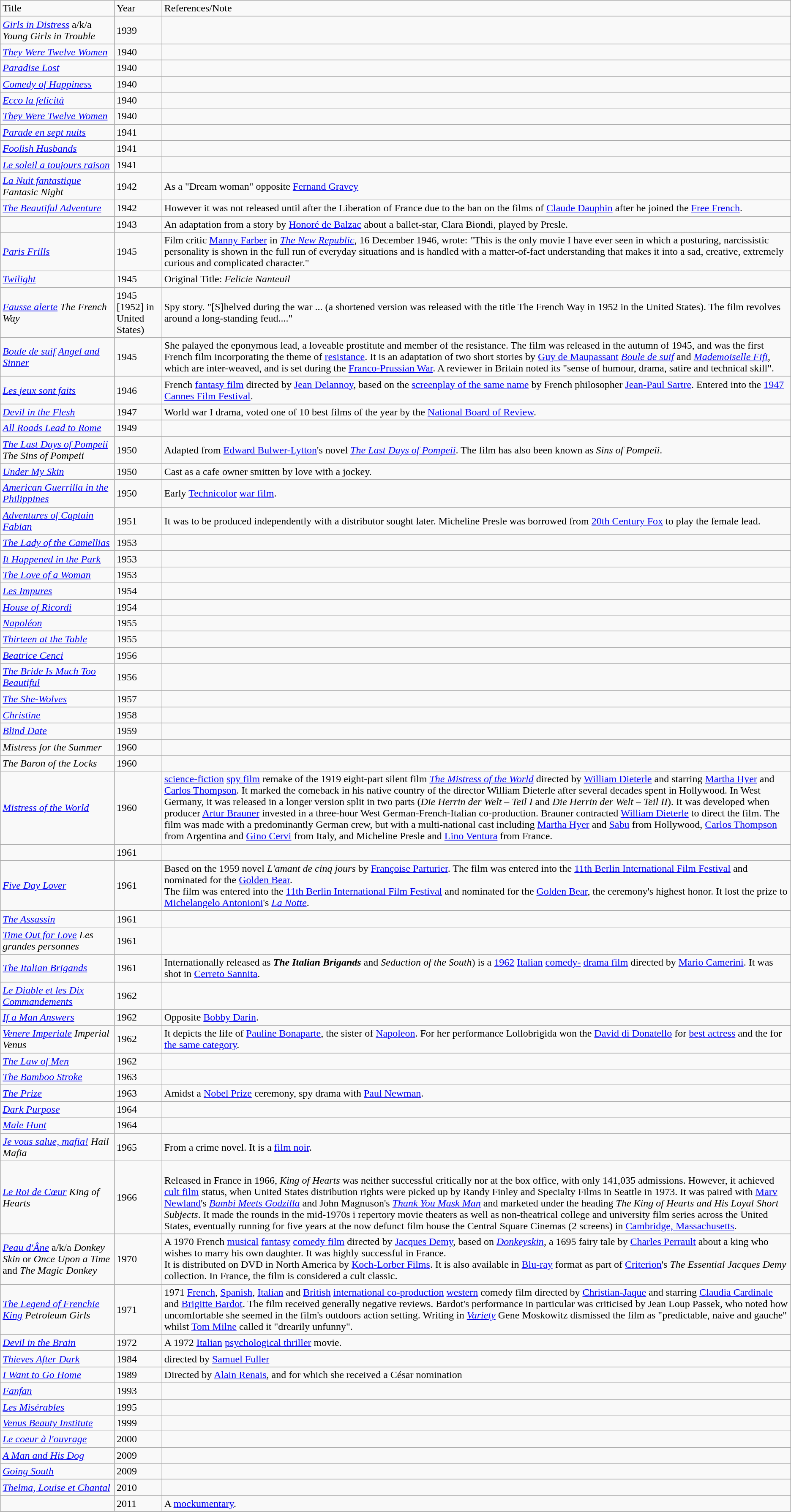<table class="wikitable">
<tr>
<td>Title</td>
<td>Year</td>
<td>References/Note</td>
</tr>
<tr>
<td><em><a href='#'>Girls in Distress</a></em> a/k/a <em>Young Girls in Trouble</em></td>
<td>1939</td>
<td></td>
</tr>
<tr>
<td><em><a href='#'>They Were Twelve Women</a></em></td>
<td>1940</td>
<td></td>
</tr>
<tr>
<td><em><a href='#'>Paradise Lost</a></em></td>
<td>1940</td>
<td></td>
</tr>
<tr>
<td><em><a href='#'>Comedy of Happiness</a></em></td>
<td>1940</td>
<td></td>
</tr>
<tr>
<td><em><a href='#'>Ecco la felicità</a></em></td>
<td>1940</td>
<td></td>
</tr>
<tr>
<td><em><a href='#'>They Were Twelve Women</a></em></td>
<td>1940</td>
<td></td>
</tr>
<tr>
<td><em><a href='#'>Parade en sept nuits</a></em></td>
<td>1941</td>
<td></td>
</tr>
<tr>
<td><em><a href='#'>Foolish Husbands</a></em></td>
<td>1941</td>
<td></td>
</tr>
<tr>
<td><em><a href='#'>Le soleil a toujours raison</a></em></td>
<td>1941</td>
<td></td>
</tr>
<tr>
<td><em><a href='#'>La Nuit fantastique</a></em> <em>Fantasic Night</em></td>
<td>1942</td>
<td>As a "Dream woman" opposite <a href='#'>Fernand Gravey</a></td>
</tr>
<tr>
<td><em><a href='#'>The Beautiful Adventure</a></em></td>
<td>1942</td>
<td> However it was not released until after the Liberation of France due to the ban on the films of <a href='#'>Claude Dauphin</a> after he joined the <a href='#'>Free French</a>.</td>
</tr>
<tr>
<td><em></em></td>
<td>1943</td>
<td>An adaptation from a story by <a href='#'>Honoré de Balzac</a> about a ballet-star, Clara Biondi, played by Presle.</td>
</tr>
<tr>
<td><em><a href='#'>Paris Frills</a></em></td>
<td>1945</td>
<td> Film critic <a href='#'>Manny Farber</a> in <em><a href='#'>The New Republic</a></em>, 16 December 1946, wrote: "This is the only movie I have ever seen in which a posturing, narcissistic personality is shown in the full run of everyday situations and is handled with a matter-of-fact understanding that makes it into a sad, creative, extremely curious and complicated character."</td>
</tr>
<tr>
<td><em><a href='#'>Twilight</a></em></td>
<td>1945</td>
<td>Original Title: <em>Felicie Nanteuil</em></td>
</tr>
<tr>
<td><em><a href='#'>Fausse alerte</a></em> <em>The French Way</em></td>
<td>1945 [1952] in United States)</td>
<td>Spy story.  "[S]helved during the war ...  (a shortened version was released with the title The French Way in 1952 in the United States). The film revolves around a long-standing feud...."</td>
</tr>
<tr>
<td><em><a href='#'>Boule de suif</a></em> <em><a href='#'>Angel and Sinner</a></em></td>
<td>1945</td>
<td>She palayed the eponymous lead, a loveable prostitute and member of the resistance. The film was released in the autumn of 1945, and was the first French film incorporating the theme of <a href='#'>resistance</a>. It is an adaptation of two short stories by <a href='#'>Guy de Maupassant</a> <em><a href='#'>Boule de suif</a></em> and <em><a href='#'>Mademoiselle Fifi</a></em>, which are inter-weaved, and is set during the <a href='#'>Franco-Prussian War</a>. A reviewer in Britain noted its "sense of humour, drama, satire and technical skill".</td>
</tr>
<tr>
<td><em><a href='#'>Les jeux sont faits</a></em></td>
<td>1946</td>
<td>French <a href='#'>fantasy film</a> directed by <a href='#'>Jean Delannoy</a>, based on the <a href='#'>screenplay of the same name</a> by French philosopher <a href='#'>Jean-Paul Sartre</a>. Entered into the <a href='#'>1947 Cannes Film Festival</a>.</td>
</tr>
<tr>
<td><em><a href='#'>Devil in the Flesh</a></em></td>
<td>1947</td>
<td>World war I drama, voted one of 10 best films of the year by the <a href='#'>National Board of Review</a>.</td>
</tr>
<tr>
<td><em><a href='#'>All Roads Lead to Rome</a></em></td>
<td>1949</td>
<td></td>
</tr>
<tr>
<td><em><a href='#'>The Last Days of Pompeii</a></em> <em>The Sins of Pompeii</em></td>
<td>1950</td>
<td>Adapted from <a href='#'>Edward Bulwer-Lytton</a>'s novel <em><a href='#'>The Last Days of Pompeii</a></em>. The film has also been known as <em>Sins of Pompeii</em>.</td>
</tr>
<tr>
<td><em><a href='#'>Under My Skin</a></em></td>
<td>1950</td>
<td>Cast as a cafe owner smitten by love with a jockey.</td>
</tr>
<tr>
<td><em><a href='#'>American Guerrilla in the Philippines</a></em></td>
<td>1950</td>
<td>Early <a href='#'>Technicolor</a> <a href='#'>war film</a>.</td>
</tr>
<tr>
<td><em><a href='#'>Adventures of Captain Fabian</a></em></td>
<td>1951</td>
<td>  It was to be produced independently with a distributor sought later. Micheline Presle was borrowed from <a href='#'>20th Century Fox</a> to play the female lead.</td>
</tr>
<tr>
<td><em><a href='#'>The Lady of the Camellias</a></em></td>
<td>1953</td>
<td></td>
</tr>
<tr>
<td><em><a href='#'>It Happened in the Park</a></em></td>
<td>1953</td>
<td></td>
</tr>
<tr>
<td><em><a href='#'>The Love of a Woman</a></em></td>
<td>1953</td>
<td></td>
</tr>
<tr>
<td><em><a href='#'>Les Impures</a></em></td>
<td>1954</td>
<td></td>
</tr>
<tr>
<td><em><a href='#'>House of Ricordi</a></em></td>
<td>1954</td>
<td></td>
</tr>
<tr>
<td><em><a href='#'>Napoléon</a></em></td>
<td>1955</td>
<td></td>
</tr>
<tr>
<td><em><a href='#'>Thirteen at the Table</a></em></td>
<td>1955</td>
<td></td>
</tr>
<tr>
<td><em><a href='#'>Beatrice Cenci</a></em></td>
<td>1956</td>
<td></td>
</tr>
<tr>
<td><em><a href='#'>The Bride Is Much Too Beautiful</a></em></td>
<td>1956</td>
<td></td>
</tr>
<tr>
<td><em><a href='#'>The She-Wolves</a></em></td>
<td>1957</td>
<td></td>
</tr>
<tr>
<td><em><a href='#'>Christine</a></em></td>
<td>1958</td>
<td></td>
</tr>
<tr>
<td><em><a href='#'>Blind Date</a></em></td>
<td>1959</td>
<td></td>
</tr>
<tr>
<td><em></em>   <em>Mistress for the Summer</em></td>
<td>1960</td>
<td></td>
</tr>
<tr>
<td><em></em> <em>The Baron of the Locks</em></td>
<td>1960</td>
<td></td>
</tr>
<tr>
<td><em><a href='#'>Mistress of the World</a></em></td>
<td>1960</td>
<td><a href='#'>science-fiction</a> <a href='#'>spy film</a> remake of the 1919 eight-part silent film <em><a href='#'>The Mistress of the World</a></em> directed by <a href='#'>William Dieterle</a> and starring <a href='#'>Martha Hyer</a> and <a href='#'>Carlos Thompson</a>.  It marked the comeback in his native country of the director William Dieterle after several decades spent in Hollywood. In West Germany, it was released in a longer version split in two parts (<em>Die Herrin der Welt – Teil I</em> and <em>Die Herrin der Welt – Teil II</em>).  It was developed when producer <a href='#'>Artur Brauner</a> invested in a three-hour West German-French-Italian co-production. Brauner contracted <a href='#'>William Dieterle</a> to direct the film. The film was made with a predominantly German crew, but with a multi-national cast including <a href='#'>Martha Hyer</a> and <a href='#'>Sabu</a> from Hollywood, <a href='#'>Carlos Thompson</a> from Argentina and <a href='#'>Gino Cervi</a> from Italy, and Micheline Presle and <a href='#'>Lino Ventura</a> from France.</td>
</tr>
<tr>
<td><em></em></td>
<td>1961</td>
<td></td>
</tr>
<tr>
<td><em><a href='#'>Five Day Lover</a></em></td>
<td>1961</td>
<td>Based on the 1959 novel <em>L'amant de cinq jours</em> by <a href='#'>Françoise Parturier</a>. The film was entered into the <a href='#'>11th Berlin International Film Festival</a> and nominated for the <a href='#'>Golden Bear</a>.<br>The film was entered into the <a href='#'>11th Berlin International Film Festival</a> and nominated for the <a href='#'>Golden Bear</a>, the ceremony's highest honor. It lost the prize to <a href='#'>Michelangelo Antonioni</a>'s <em><a href='#'>La Notte</a></em>.</td>
</tr>
<tr>
<td><em><a href='#'>The Assassin</a></em></td>
<td>1961</td>
<td></td>
</tr>
<tr>
<td><em><a href='#'>Time Out for Love</a></em> <em>Les grandes personnes</em></td>
<td>1961</td>
<td></td>
</tr>
<tr>
<td><em><a href='#'>The Italian Brigands</a></em></td>
<td>1961</td>
<td>Internationally released as <strong><em>The Italian Brigands</em></strong> and <em>Seduction of the South</em>) is a <a href='#'>1962</a> <a href='#'>Italian</a> <a href='#'>comedy-</a> <a href='#'>drama film</a> directed by <a href='#'>Mario Camerini</a>. It was shot in <a href='#'>Cerreto Sannita</a>.</td>
</tr>
<tr>
<td><em><a href='#'>Le Diable et les Dix Commandements</a></em></td>
<td>1962</td>
<td></td>
</tr>
<tr>
<td><em><a href='#'>If a Man Answers</a></em></td>
<td>1962</td>
<td>Opposite <a href='#'>Bobby Darin</a>.</td>
</tr>
<tr>
<td><em><a href='#'>Venere Imperiale</a></em> <em>Imperial Venus</em></td>
<td>1962</td>
<td>It depicts the life of <a href='#'>Pauline Bonaparte</a>, the sister of <a href='#'>Napoleon</a>. For her performance Lollobrigida won the <a href='#'>David di Donatello</a> for <a href='#'>best actress</a> and the  for <a href='#'>the same category</a>.</td>
</tr>
<tr>
<td><em><a href='#'>The Law of Men</a></em></td>
<td>1962</td>
<td></td>
</tr>
<tr>
<td><em><a href='#'>The Bamboo Stroke</a></em></td>
<td>1963</td>
<td></td>
</tr>
<tr>
<td><em><a href='#'>The Prize</a></em></td>
<td>1963</td>
<td>Amidst a <a href='#'>Nobel Prize</a> ceremony, spy drama with <a href='#'>Paul Newman</a>.</td>
</tr>
<tr>
<td><em><a href='#'>Dark Purpose</a></em></td>
<td>1964</td>
<td></td>
</tr>
<tr>
<td><em><a href='#'>Male Hunt</a></em></td>
<td>1964</td>
<td></td>
</tr>
<tr>
<td><em><a href='#'>Je vous salue, mafia!</a></em> <em>Hail Mafia</em></td>
<td>1965</td>
<td>From a crime novel. It is a <a href='#'>film noir</a>.</td>
</tr>
<tr>
<td><em><a href='#'>Le Roi de Cœur</a></em> <em>King of Hearts</em></td>
<td>1966</td>
<td><br>Released in France in 1966, <em>King of Hearts</em> was neither successful critically nor at the box office, with only 141,035 admissions.  However, it achieved <a href='#'>cult film</a> status, when United States distribution rights were picked up by Randy Finley and Specialty Films in Seattle in 1973. It was paired with <a href='#'>Marv Newland</a>'s <em><a href='#'>Bambi Meets Godzilla</a></em> and John Magnuson's <em><a href='#'>Thank You Mask Man</a></em> and marketed under the heading <em>The King of Hearts and His Loyal Short Subjects</em>.  It made the rounds in the mid-1970s i repertory movie theaters as well as non-theatrical college and university film series across the United States, eventually running for five years at the now defunct film house the Central Square Cinemas (2 screens) in <a href='#'>Cambridge, Massachusetts</a>.</td>
</tr>
<tr>
<td><em><a href='#'>Peau d'Âne</a></em> a/k/a <em>Donkey Skin</em> or <em>Once Upon a Time</em> and <em>The Magic Donkey</em></td>
<td>1970</td>
<td>A 1970 French <a href='#'>musical</a> <a href='#'>fantasy</a> <a href='#'>comedy film</a> directed by <a href='#'>Jacques Demy</a>, based on <em><a href='#'>Donkeyskin</a></em>, a 1695 fairy tale by <a href='#'>Charles Perrault</a> about a king who wishes to marry his own daughter.   It was highly successful in France.<br>It is distributed on DVD in North America by <a href='#'>Koch-Lorber Films</a>. It is also available in <a href='#'>Blu-ray</a> format as part of <a href='#'>Criterion</a>'s <em>The Essential Jacques Demy</em> collection.  In France, the film is considered a cult classic.</td>
</tr>
<tr>
<td><em><a href='#'>The Legend of Frenchie King</a></em>  <em>Petroleum Girls</em></td>
<td>1971</td>
<td> 1971 <a href='#'>French</a>, <a href='#'>Spanish</a>, <a href='#'>Italian</a>  and <a href='#'>British</a> <a href='#'>international co-production</a> <a href='#'>western</a> comedy film directed by <a href='#'>Christian-Jaque</a> and starring <a href='#'>Claudia Cardinale</a> and <a href='#'>Brigitte Bardot</a>. The film received generally negative reviews. Bardot's performance in particular was criticised by Jean Loup Passek, who noted how uncomfortable she seemed in the film's outdoors action setting. Writing in <em><a href='#'>Variety</a></em> Gene Moskowitz dismissed the film as "predictable, naive and gauche" whilst <a href='#'>Tom Milne</a> called it "drearily unfunny".</td>
</tr>
<tr>
<td><em><a href='#'>Devil in the Brain</a></em></td>
<td>1972</td>
<td>A 1972 <a href='#'>Italian</a> <a href='#'>psychological thriller</a> movie.</td>
</tr>
<tr>
<td><em><a href='#'>Thieves After Dark</a></em></td>
<td>1984</td>
<td>directed by <a href='#'>Samuel Fuller</a></td>
</tr>
<tr>
<td><em><a href='#'>I Want to Go Home</a></em></td>
<td>1989</td>
<td>Directed by <a href='#'>Alain Renais</a>, and for which she received a César nomination</td>
</tr>
<tr>
<td><em><a href='#'>Fanfan</a></em></td>
<td>1993</td>
<td></td>
</tr>
<tr>
<td><em><a href='#'>Les Misérables</a></em></td>
<td>1995</td>
<td></td>
</tr>
<tr>
<td><em><a href='#'>Venus Beauty Institute</a></em></td>
<td>1999</td>
<td></td>
</tr>
<tr>
<td><em><a href='#'>Le coeur à l'ouvrage</a></em></td>
<td>2000</td>
<td></td>
</tr>
<tr>
<td><em><a href='#'>A Man and His Dog</a></em></td>
<td>2009</td>
<td></td>
</tr>
<tr>
<td><em><a href='#'>Going South</a></em></td>
<td>2009</td>
<td></td>
</tr>
<tr>
<td><em><a href='#'>Thelma, Louise et Chantal</a></em></td>
<td>2010</td>
<td></td>
</tr>
<tr>
<td><em></em></td>
<td>2011</td>
<td>A <a href='#'>mockumentary</a>.</td>
</tr>
</table>
